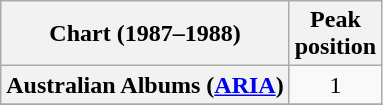<table class="wikitable sortable plainrowheaders">
<tr>
<th scope="col">Chart (1987–1988)</th>
<th scope="col">Peak<br>position</th>
</tr>
<tr>
<th scope="row">Australian Albums (<a href='#'>ARIA</a>)</th>
<td style="text-align:center">1</td>
</tr>
<tr>
</tr>
<tr>
</tr>
<tr>
</tr>
<tr>
</tr>
<tr>
</tr>
<tr>
</tr>
<tr>
</tr>
<tr>
</tr>
<tr>
</tr>
<tr>
</tr>
</table>
